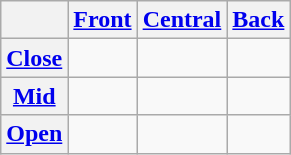<table class="wikitable" style="text-align: center;">
<tr>
<th></th>
<th><a href='#'>Front</a></th>
<th><a href='#'>Central</a></th>
<th><a href='#'>Back</a></th>
</tr>
<tr>
<th><a href='#'>Close</a></th>
<td> </td>
<td></td>
<td> </td>
</tr>
<tr>
<th><a href='#'>Mid</a></th>
<td> </td>
<td></td>
<td> </td>
</tr>
<tr>
<th><a href='#'>Open</a></th>
<td></td>
<td> </td>
<td></td>
</tr>
</table>
